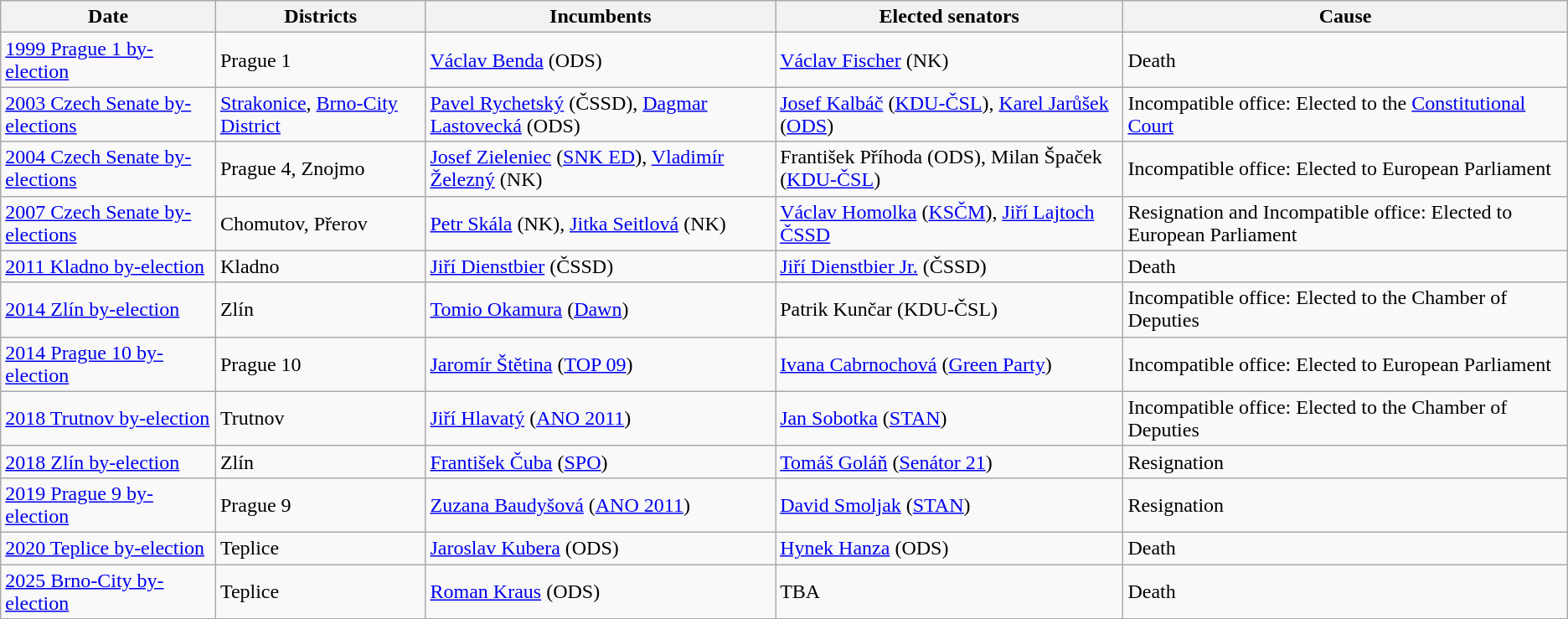<table class="sortable wikitable" border="1">
<tr>
<th>Date</th>
<th>Districts</th>
<th>Incumbents</th>
<th>Elected senators</th>
<th>Cause</th>
</tr>
<tr>
<td><a href='#'>1999 Prague 1 by-election</a></td>
<td>Prague 1</td>
<td><a href='#'>Václav Benda</a> (ODS)</td>
<td><a href='#'>Václav Fischer</a> (NK)</td>
<td>Death</td>
</tr>
<tr>
<td><a href='#'>2003 Czech Senate by-elections</a></td>
<td><a href='#'>Strakonice</a>, <a href='#'>Brno-City District</a></td>
<td><a href='#'>Pavel Rychetský</a> (ČSSD), <a href='#'>Dagmar Lastovecká</a> (ODS)</td>
<td><a href='#'>Josef Kalbáč</a> (<a href='#'>KDU-ČSL</a>), <a href='#'>Karel Jarůšek</a> (<a href='#'>ODS</a>)</td>
<td>Incompatible office: Elected to the <a href='#'>Constitutional Court</a></td>
</tr>
<tr>
<td><a href='#'>2004 Czech Senate by-elections</a></td>
<td>Prague 4, Znojmo</td>
<td><a href='#'>Josef Zieleniec</a> (<a href='#'>SNK ED</a>), <a href='#'>Vladimír Železný</a> (NK)</td>
<td>František Příhoda (ODS), Milan Špaček (<a href='#'>KDU-ČSL</a>)</td>
<td>Incompatible office: Elected to European Parliament</td>
</tr>
<tr>
<td><a href='#'>2007 Czech Senate by-elections</a></td>
<td>Chomutov, Přerov</td>
<td><a href='#'>Petr Skála</a> (NK), <a href='#'>Jitka Seitlová</a> (NK)</td>
<td><a href='#'>Václav Homolka</a> (<a href='#'>KSČM</a>), <a href='#'>Jiří Lajtoch</a> <a href='#'>ČSSD</a></td>
<td>Resignation and Incompatible office: Elected to European Parliament</td>
</tr>
<tr>
<td><a href='#'>2011 Kladno by-election</a></td>
<td>Kladno</td>
<td><a href='#'>Jiří Dienstbier</a> (ČSSD)</td>
<td><a href='#'>Jiří Dienstbier Jr.</a> (ČSSD)</td>
<td>Death</td>
</tr>
<tr>
<td><a href='#'>2014 Zlín by-election</a></td>
<td>Zlín</td>
<td><a href='#'>Tomio Okamura</a> (<a href='#'>Dawn</a>)</td>
<td>Patrik Kunčar (KDU-ČSL)</td>
<td>Incompatible office: Elected to the Chamber of Deputies</td>
</tr>
<tr>
<td><a href='#'>2014 Prague 10 by-election</a></td>
<td>Prague 10</td>
<td><a href='#'>Jaromír Štětina</a> (<a href='#'>TOP 09</a>)</td>
<td><a href='#'>Ivana Cabrnochová</a> (<a href='#'>Green Party</a>)</td>
<td>Incompatible office: Elected to European Parliament</td>
</tr>
<tr>
<td><a href='#'>2018 Trutnov by-election</a></td>
<td>Trutnov</td>
<td><a href='#'>Jiří Hlavatý</a> (<a href='#'>ANO 2011</a>)</td>
<td><a href='#'>Jan Sobotka</a> (<a href='#'>STAN</a>)</td>
<td>Incompatible office: Elected to the Chamber of Deputies</td>
</tr>
<tr>
<td><a href='#'>2018 Zlín by-election</a></td>
<td>Zlín</td>
<td><a href='#'>František Čuba</a> (<a href='#'>SPO</a>)</td>
<td><a href='#'>Tomáš Goláň</a> (<a href='#'>Senátor 21</a>)</td>
<td>Resignation</td>
</tr>
<tr>
<td><a href='#'>2019 Prague 9 by-election</a></td>
<td>Prague 9</td>
<td><a href='#'>Zuzana Baudyšová</a> (<a href='#'>ANO 2011</a>)</td>
<td><a href='#'>David Smoljak</a> (<a href='#'>STAN</a>)</td>
<td>Resignation</td>
</tr>
<tr>
<td><a href='#'>2020 Teplice by-election</a></td>
<td>Teplice</td>
<td><a href='#'>Jaroslav Kubera</a> (ODS)</td>
<td><a href='#'>Hynek Hanza</a> (ODS)</td>
<td>Death</td>
</tr>
<tr>
<td><a href='#'>2025 Brno-City by-election</a></td>
<td>Teplice</td>
<td><a href='#'>Roman Kraus</a> (ODS)</td>
<td>TBA</td>
<td>Death</td>
</tr>
</table>
